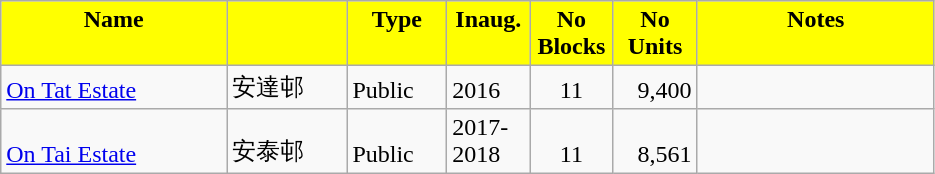<table class="wikitable">
<tr style="font-weight:bold;background-color:yellow" align="center" valign="top">
<td width="143.25" Height="12.75" align="center">Name</td>
<td width="72.75" align="center" valign="top"></td>
<td width="59.25" align="center" valign="top">Type</td>
<td width="48" align="center" valign="top">Inaug.</td>
<td width="48" align="center" valign="top">No Blocks</td>
<td width="48.75" align="center" valign="top">No Units</td>
<td width="150.75" align="center" valign="top">Notes</td>
</tr>
<tr valign="bottom">
<td Height="12.75"><a href='#'>On Tat Estate</a></td>
<td>安達邨</td>
<td>Public</td>
<td>2016</td>
<td align="center">11</td>
<td align="right">9,400</td>
<td></td>
</tr>
<tr valign="bottom">
<td Height="12.75"><a href='#'>On Tai Estate</a></td>
<td>安泰邨</td>
<td>Public</td>
<td>2017-2018</td>
<td align="center">11</td>
<td align="right">8,561</td>
<td></td>
</tr>
</table>
